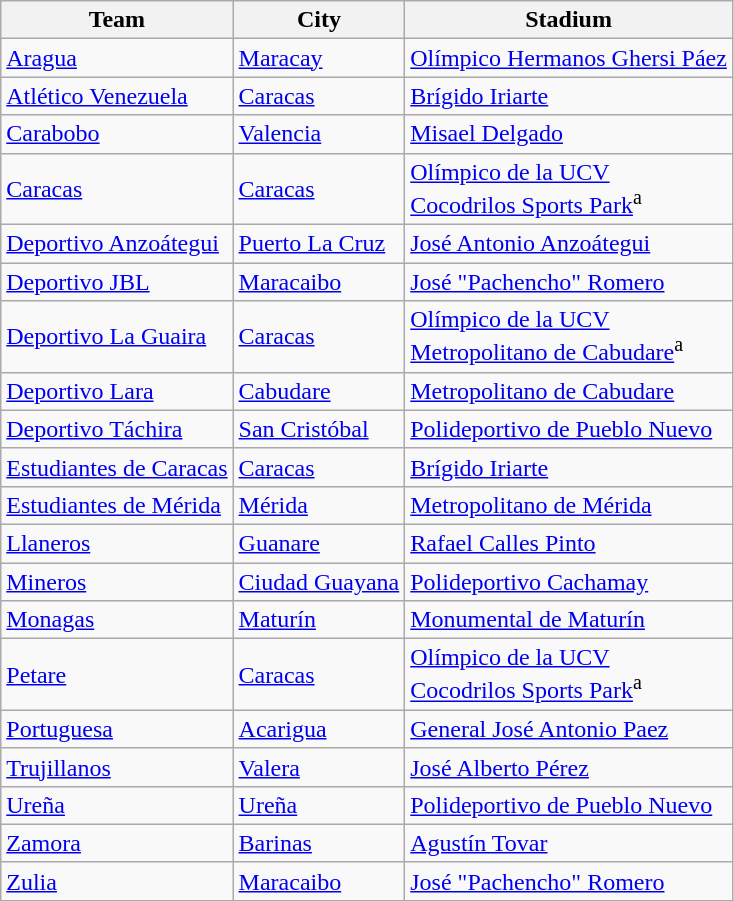<table class="wikitable sortable">
<tr>
<th>Team</th>
<th>City</th>
<th>Stadium</th>
</tr>
<tr>
<td><a href='#'>Aragua</a></td>
<td><a href='#'>Maracay</a></td>
<td><a href='#'>Olímpico Hermanos Ghersi Páez</a></td>
</tr>
<tr>
<td><a href='#'>Atlético Venezuela</a></td>
<td><a href='#'>Caracas</a></td>
<td><a href='#'>Brígido Iriarte</a></td>
</tr>
<tr>
<td><a href='#'>Carabobo</a></td>
<td><a href='#'>Valencia</a></td>
<td><a href='#'>Misael Delgado</a></td>
</tr>
<tr>
<td><a href='#'>Caracas</a></td>
<td><a href='#'>Caracas</a></td>
<td><a href='#'>Olímpico de la UCV</a><br><a href='#'>Cocodrilos Sports Park</a><sup>a</sup></td>
</tr>
<tr>
<td><a href='#'>Deportivo Anzoátegui</a></td>
<td><a href='#'>Puerto La Cruz</a></td>
<td><a href='#'>José Antonio Anzoátegui</a></td>
</tr>
<tr>
<td><a href='#'>Deportivo JBL</a></td>
<td><a href='#'>Maracaibo</a></td>
<td><a href='#'>José "Pachencho" Romero</a></td>
</tr>
<tr>
<td><a href='#'>Deportivo La Guaira</a></td>
<td><a href='#'>Caracas</a></td>
<td><a href='#'>Olímpico de la UCV</a><br><a href='#'>Metropolitano de Cabudare</a><sup>a</sup></td>
</tr>
<tr>
<td><a href='#'>Deportivo Lara</a></td>
<td><a href='#'>Cabudare</a></td>
<td><a href='#'>Metropolitano de Cabudare</a></td>
</tr>
<tr>
<td><a href='#'>Deportivo Táchira</a></td>
<td><a href='#'>San Cristóbal</a></td>
<td><a href='#'>Polideportivo de Pueblo Nuevo</a></td>
</tr>
<tr>
<td><a href='#'>Estudiantes de Caracas</a></td>
<td><a href='#'>Caracas</a></td>
<td><a href='#'>Brígido Iriarte</a></td>
</tr>
<tr>
<td><a href='#'>Estudiantes de Mérida</a></td>
<td><a href='#'>Mérida</a></td>
<td><a href='#'>Metropolitano de Mérida</a></td>
</tr>
<tr>
<td><a href='#'>Llaneros</a></td>
<td><a href='#'>Guanare</a></td>
<td><a href='#'>Rafael Calles Pinto</a></td>
</tr>
<tr>
<td><a href='#'>Mineros</a></td>
<td><a href='#'>Ciudad Guayana</a></td>
<td><a href='#'>Polideportivo Cachamay</a></td>
</tr>
<tr>
<td><a href='#'>Monagas</a></td>
<td><a href='#'>Maturín</a></td>
<td><a href='#'>Monumental de Maturín</a></td>
</tr>
<tr>
<td><a href='#'>Petare</a></td>
<td><a href='#'>Caracas</a></td>
<td><a href='#'>Olímpico de la UCV</a><br><a href='#'>Cocodrilos Sports Park</a><sup>a</sup></td>
</tr>
<tr>
<td><a href='#'>Portuguesa</a></td>
<td><a href='#'>Acarigua</a></td>
<td><a href='#'>General José Antonio Paez</a></td>
</tr>
<tr>
<td><a href='#'>Trujillanos</a></td>
<td><a href='#'>Valera</a></td>
<td><a href='#'>José Alberto Pérez</a></td>
</tr>
<tr>
<td><a href='#'>Ureña</a></td>
<td><a href='#'>Ureña</a></td>
<td><a href='#'>Polideportivo de Pueblo Nuevo</a></td>
</tr>
<tr>
<td><a href='#'>Zamora</a></td>
<td><a href='#'>Barinas</a></td>
<td><a href='#'>Agustín Tovar</a></td>
</tr>
<tr>
<td><a href='#'>Zulia</a></td>
<td><a href='#'>Maracaibo</a></td>
<td><a href='#'>José "Pachencho" Romero</a></td>
</tr>
</table>
